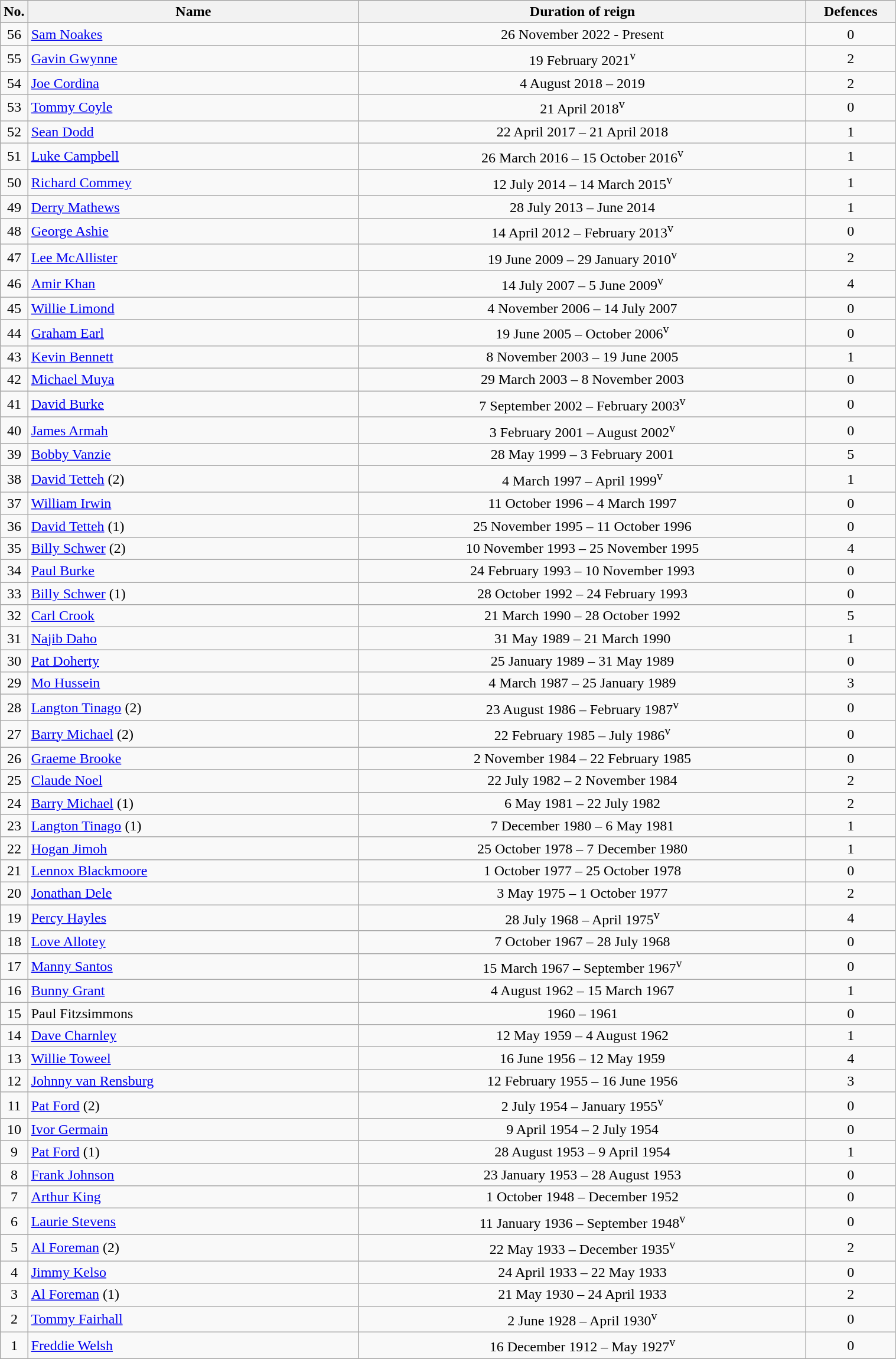<table class="wikitable" width=80%>
<tr>
<th width=3%>No.</th>
<th width=37%>Name </th>
<th width=50%>Duration of reign</th>
<th width=10%>Defences</th>
</tr>
<tr align=center>
<td>56</td>
<td align=left> <a href='#'>Sam Noakes</a></td>
<td>26 November 2022 - Present</td>
<td>0</td>
</tr>
<tr align=center>
<td>55</td>
<td align=left> <a href='#'>Gavin Gwynne</a></td>
<td>19 February 2021<sup>v</sup></td>
<td>2</td>
</tr>
<tr align=center>
<td>54</td>
<td align=left> <a href='#'>Joe Cordina</a></td>
<td>4 August 2018 – 2019</td>
<td>2</td>
</tr>
<tr align=center>
<td>53</td>
<td align=left> <a href='#'>Tommy Coyle</a></td>
<td>21 April 2018<sup>v</sup></td>
<td>0</td>
</tr>
<tr align=center>
<td>52</td>
<td align=left> <a href='#'>Sean Dodd</a></td>
<td>22 April 2017 – 21 April 2018</td>
<td>1</td>
</tr>
<tr align=center>
<td>51</td>
<td align=left> <a href='#'>Luke Campbell</a></td>
<td>26 March 2016 – 15 October 2016<sup>v</sup></td>
<td>1</td>
</tr>
<tr align=center>
<td>50</td>
<td align=left> <a href='#'>Richard Commey</a></td>
<td>12 July 2014 – 14 March 2015<sup>v</sup></td>
<td>1</td>
</tr>
<tr align=center>
<td>49</td>
<td align=left> <a href='#'>Derry Mathews</a></td>
<td>28 July 2013 – June 2014</td>
<td>1</td>
</tr>
<tr align=center>
<td>48</td>
<td align=left> <a href='#'>George Ashie</a></td>
<td>14 April 2012 – February 2013<sup>v</sup></td>
<td>0</td>
</tr>
<tr align=center>
<td>47</td>
<td align=left> <a href='#'>Lee McAllister</a></td>
<td>19 June 2009 – 29 January 2010<sup>v</sup></td>
<td>2</td>
</tr>
<tr align=center>
<td>46</td>
<td align=left> <a href='#'>Amir Khan</a></td>
<td>14 July 2007 – 5 June 2009<sup>v</sup></td>
<td>4</td>
</tr>
<tr align=center>
<td>45</td>
<td align=left> <a href='#'>Willie Limond</a></td>
<td>4 November 2006 – 14 July 2007</td>
<td>0</td>
</tr>
<tr align=center>
<td>44</td>
<td align=left> <a href='#'>Graham Earl</a></td>
<td>19 June 2005 – October 2006<sup>v</sup></td>
<td>0</td>
</tr>
<tr align=center>
<td>43</td>
<td align=left> <a href='#'>Kevin Bennett</a></td>
<td>8 November 2003 – 19 June 2005</td>
<td>1</td>
</tr>
<tr align=center>
<td>42</td>
<td align=left> <a href='#'>Michael Muya</a></td>
<td>29 March 2003 – 8 November 2003</td>
<td>0</td>
</tr>
<tr align=center>
<td>41</td>
<td align=left> <a href='#'>David Burke</a></td>
<td>7 September 2002 – February 2003<sup>v</sup></td>
<td>0</td>
</tr>
<tr align=center>
<td>40</td>
<td align=left> <a href='#'>James Armah</a></td>
<td>3 February 2001 – August 2002<sup>v</sup></td>
<td>0</td>
</tr>
<tr align=center>
<td>39</td>
<td align=left> <a href='#'>Bobby Vanzie</a></td>
<td>28 May 1999 – 3 February 2001</td>
<td>5</td>
</tr>
<tr align=center>
<td>38</td>
<td align=left> <a href='#'>David Tetteh</a> (2)</td>
<td>4 March 1997 – April 1999<sup>v</sup></td>
<td>1</td>
</tr>
<tr align=center>
<td>37</td>
<td align=left> <a href='#'>William Irwin</a></td>
<td>11 October 1996 – 4 March 1997</td>
<td>0</td>
</tr>
<tr align=center>
<td>36</td>
<td align=left> <a href='#'>David Tetteh</a> (1)</td>
<td>25 November 1995 – 11 October 1996</td>
<td>0</td>
</tr>
<tr align=center>
<td>35</td>
<td align=left> <a href='#'>Billy Schwer</a> (2)</td>
<td>10 November 1993 – 25 November 1995</td>
<td>4</td>
</tr>
<tr align=center>
<td>34</td>
<td align=left> <a href='#'>Paul Burke</a></td>
<td>24 February 1993 – 10 November 1993</td>
<td>0</td>
</tr>
<tr align=center>
<td>33</td>
<td align=left> <a href='#'>Billy Schwer</a> (1)</td>
<td>28 October 1992 – 24 February 1993</td>
<td>0</td>
</tr>
<tr align=center>
<td>32</td>
<td align=left> <a href='#'>Carl Crook</a></td>
<td>21 March 1990 – 28 October 1992</td>
<td>5</td>
</tr>
<tr align=center>
<td>31</td>
<td align=left> <a href='#'>Najib Daho</a></td>
<td>31 May 1989 – 21 March 1990</td>
<td>1</td>
</tr>
<tr align=center>
<td>30</td>
<td align=left> <a href='#'>Pat Doherty</a></td>
<td>25 January 1989 – 31 May 1989</td>
<td>0</td>
</tr>
<tr align=center>
<td>29</td>
<td align=left> <a href='#'>Mo Hussein</a></td>
<td>4 March 1987 – 25 January 1989</td>
<td>3</td>
</tr>
<tr align=center>
<td>28</td>
<td align=left> <a href='#'>Langton Tinago</a> (2)</td>
<td>23 August 1986 – February 1987<sup>v</sup></td>
<td>0</td>
</tr>
<tr align=center>
<td>27</td>
<td align=left> <a href='#'>Barry Michael</a> (2)</td>
<td>22 February 1985 – July 1986<sup>v</sup></td>
<td>0</td>
</tr>
<tr align=center>
<td>26</td>
<td align=left> <a href='#'>Graeme Brooke</a></td>
<td>2 November 1984 – 22 February 1985</td>
<td>0</td>
</tr>
<tr align=center>
<td>25</td>
<td align=left> <a href='#'>Claude Noel</a></td>
<td>22 July 1982 – 2 November 1984</td>
<td>2</td>
</tr>
<tr align=center>
<td>24</td>
<td align=left> <a href='#'>Barry Michael</a> (1)</td>
<td>6 May 1981 – 22 July 1982</td>
<td>2</td>
</tr>
<tr align=center>
<td>23</td>
<td align=left> <a href='#'>Langton Tinago</a> (1)</td>
<td>7 December 1980 – 6 May 1981</td>
<td>1</td>
</tr>
<tr align=center>
<td>22</td>
<td align=left> <a href='#'>Hogan Jimoh</a></td>
<td>25 October 1978 – 7 December 1980</td>
<td>1</td>
</tr>
<tr align=center>
<td>21</td>
<td align=left> <a href='#'>Lennox Blackmoore</a></td>
<td>1 October 1977 – 25 October 1978</td>
<td>0</td>
</tr>
<tr align=center>
<td>20</td>
<td align=left> <a href='#'>Jonathan Dele</a></td>
<td>3 May 1975 – 1 October 1977</td>
<td>2</td>
</tr>
<tr align=center>
<td>19</td>
<td align=left> <a href='#'>Percy Hayles</a></td>
<td>28 July 1968 – April 1975<sup>v</sup></td>
<td>4</td>
</tr>
<tr align=center>
<td>18</td>
<td align=left> <a href='#'>Love Allotey</a></td>
<td>7 October 1967 – 28 July 1968</td>
<td>0</td>
</tr>
<tr align=center>
<td>17</td>
<td align=left> <a href='#'>Manny Santos</a></td>
<td>15 March 1967 – September 1967<sup>v</sup></td>
<td>0</td>
</tr>
<tr align=center>
<td>16</td>
<td align=left> <a href='#'>Bunny Grant</a></td>
<td>4 August 1962 – 15 March 1967</td>
<td>1</td>
</tr>
<tr align=center>
<td>15</td>
<td align=left> Paul Fitzsimmons</td>
<td>1960 – 1961</td>
<td>0</td>
</tr>
<tr align=center>
<td>14</td>
<td align=left> <a href='#'>Dave Charnley</a></td>
<td>12 May 1959 – 4 August 1962</td>
<td>1</td>
</tr>
<tr align=center>
<td>13</td>
<td align=left> <a href='#'>Willie Toweel</a></td>
<td>16 June 1956 – 12 May 1959</td>
<td>4</td>
</tr>
<tr align=center>
<td>12</td>
<td align=left> <a href='#'>Johnny van Rensburg</a></td>
<td>12 February 1955 – 16 June 1956</td>
<td>3</td>
</tr>
<tr align=center>
<td>11</td>
<td align=left> <a href='#'>Pat Ford</a> (2)</td>
<td>2 July 1954 – January 1955<sup>v</sup></td>
<td>0</td>
</tr>
<tr align=center>
<td>10</td>
<td align=left> <a href='#'>Ivor Germain</a></td>
<td>9 April 1954 – 2 July 1954</td>
<td>0</td>
</tr>
<tr align=center>
<td>9</td>
<td align=left> <a href='#'>Pat Ford</a> (1)</td>
<td>28 August 1953 – 9 April 1954</td>
<td>1</td>
</tr>
<tr align=center>
<td>8</td>
<td align=left> <a href='#'>Frank Johnson</a></td>
<td>23 January 1953 – 28 August 1953</td>
<td>0</td>
</tr>
<tr align=center>
<td>7</td>
<td align=left> <a href='#'>Arthur King</a></td>
<td>1 October 1948 – December 1952</td>
<td>0</td>
</tr>
<tr align=center>
<td>6</td>
<td align=left> <a href='#'>Laurie Stevens</a></td>
<td>11 January 1936 – September 1948<sup>v</sup></td>
<td>0</td>
</tr>
<tr align=center>
<td>5</td>
<td align=left> <a href='#'>Al Foreman</a> (2)</td>
<td>22 May 1933 – December 1935<sup>v</sup></td>
<td>2</td>
</tr>
<tr align=center>
<td>4</td>
<td align=left> <a href='#'>Jimmy Kelso</a></td>
<td>24 April 1933 – 22 May 1933</td>
<td>0</td>
</tr>
<tr align=center>
<td>3</td>
<td align=left> <a href='#'>Al Foreman</a> (1)</td>
<td>21 May 1930 – 24 April 1933</td>
<td>2</td>
</tr>
<tr align=center>
<td>2</td>
<td align=left> <a href='#'>Tommy Fairhall</a></td>
<td>2 June 1928 – April 1930<sup>v</sup></td>
<td>0</td>
</tr>
<tr align=center>
<td>1</td>
<td align=left> <a href='#'>Freddie Welsh</a></td>
<td>16 December 1912 – May 1927<sup>v</sup></td>
<td>0</td>
</tr>
</table>
